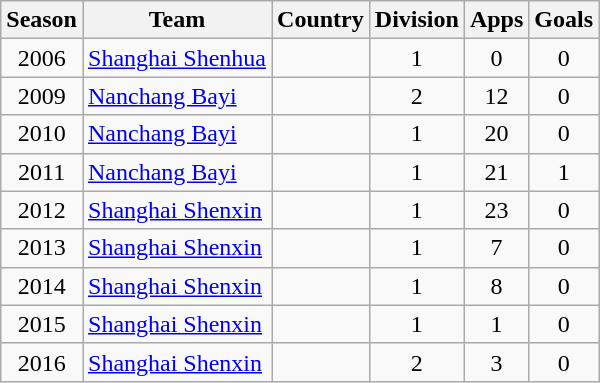<table class="wikitable" style="text-align: center;">
<tr>
<th>Season</th>
<th>Team</th>
<th>Country</th>
<th>Division</th>
<th>Apps</th>
<th>Goals</th>
</tr>
<tr>
<td>2006</td>
<td align="left"><a href='#'>Shanghai Shenhua</a></td>
<td align="left"></td>
<td>1</td>
<td>0</td>
<td>0</td>
</tr>
<tr>
<td>2009</td>
<td align="left"><a href='#'>Nanchang Bayi</a></td>
<td align="left"></td>
<td>2</td>
<td>12</td>
<td>0</td>
</tr>
<tr>
<td>2010</td>
<td align="left"><a href='#'>Nanchang Bayi</a></td>
<td align="left"></td>
<td>1</td>
<td>20</td>
<td>0</td>
</tr>
<tr>
<td>2011</td>
<td align="left"><a href='#'>Nanchang Bayi</a></td>
<td align="left"></td>
<td>1</td>
<td>21</td>
<td>1</td>
</tr>
<tr>
<td>2012</td>
<td align="left"><a href='#'>Shanghai Shenxin</a></td>
<td align="left"></td>
<td>1</td>
<td>23</td>
<td>0</td>
</tr>
<tr>
<td>2013</td>
<td align="left"><a href='#'>Shanghai Shenxin</a></td>
<td align="left"></td>
<td>1</td>
<td>7</td>
<td>0</td>
</tr>
<tr>
<td>2014</td>
<td align="left"><a href='#'>Shanghai Shenxin</a></td>
<td align="left"></td>
<td>1</td>
<td>8</td>
<td>0</td>
</tr>
<tr>
<td>2015</td>
<td align="left"><a href='#'>Shanghai Shenxin</a></td>
<td align="left"></td>
<td>1</td>
<td>1</td>
<td>0</td>
</tr>
<tr>
<td>2016</td>
<td align="left"><a href='#'>Shanghai Shenxin</a></td>
<td align="left"></td>
<td>2</td>
<td>3</td>
<td>0</td>
</tr>
</table>
